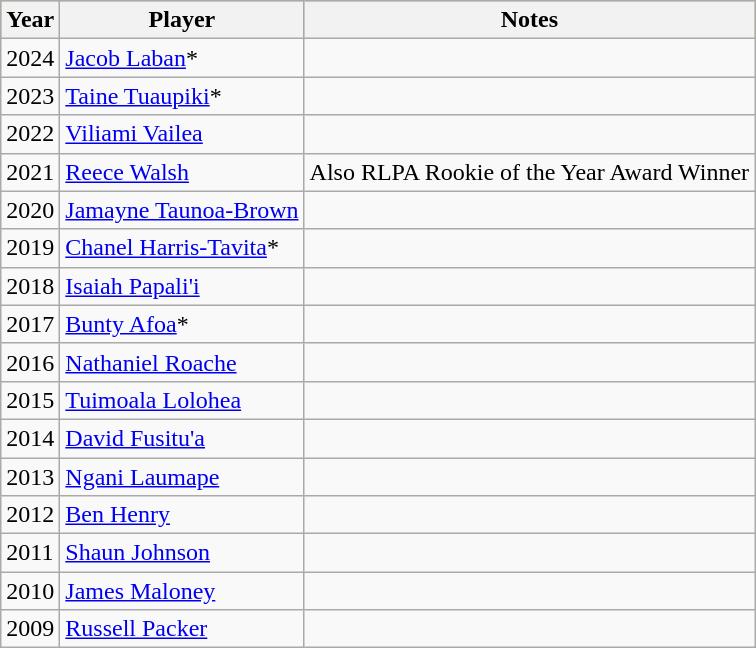<table class="wikitable">
<tr style="background:#bdb76b;">
<th>Year</th>
<th>Player</th>
<th>Notes</th>
</tr>
<tr>
<td>2024</td>
<td><a href='#'>Jacob Laban</a>*</td>
<td></td>
</tr>
<tr>
<td>2023</td>
<td><a href='#'>Taine Tuaupiki</a>*</td>
<td></td>
</tr>
<tr>
<td>2022</td>
<td><a href='#'>Viliami Vailea</a></td>
<td></td>
</tr>
<tr>
<td>2021</td>
<td><a href='#'>Reece Walsh</a></td>
<td>Also RLPA Rookie of the Year Award Winner</td>
</tr>
<tr>
<td>2020</td>
<td><a href='#'>Jamayne Taunoa-Brown</a></td>
<td></td>
</tr>
<tr>
<td>2019</td>
<td><a href='#'>Chanel Harris-Tavita</a>*</td>
<td></td>
</tr>
<tr>
<td>2018</td>
<td><a href='#'>Isaiah Papali'i</a></td>
<td></td>
</tr>
<tr>
<td>2017</td>
<td><a href='#'>Bunty Afoa</a>*</td>
<td></td>
</tr>
<tr>
<td>2016</td>
<td><a href='#'>Nathaniel Roache</a></td>
<td></td>
</tr>
<tr>
<td>2015</td>
<td><a href='#'>Tuimoala Lolohea</a></td>
<td></td>
</tr>
<tr>
<td>2014</td>
<td><a href='#'>David Fusitu'a</a></td>
<td></td>
</tr>
<tr>
<td>2013</td>
<td><a href='#'>Ngani Laumape</a></td>
<td></td>
</tr>
<tr>
<td>2012</td>
<td><a href='#'>Ben Henry</a></td>
<td></td>
</tr>
<tr>
<td>2011</td>
<td><a href='#'>Shaun Johnson</a></td>
<td></td>
</tr>
<tr>
<td>2010</td>
<td><a href='#'>James Maloney</a></td>
<td></td>
</tr>
<tr>
<td>2009</td>
<td><a href='#'>Russell Packer</a></td>
<td></td>
</tr>
</table>
